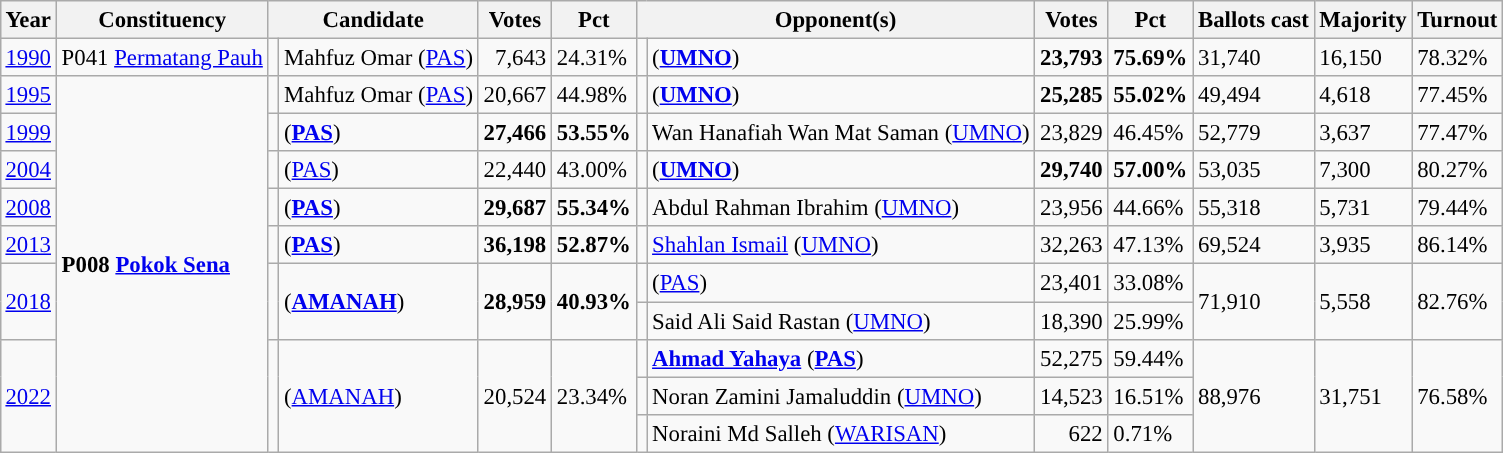<table class="wikitable" style="margin:0.5em ; font-size:95%">
<tr>
<th>Year</th>
<th>Constituency</th>
<th colspan=2>Candidate</th>
<th>Votes</th>
<th>Pct</th>
<th colspan=2>Opponent(s)</th>
<th>Votes</th>
<th>Pct</th>
<th>Ballots cast</th>
<th>Majority</th>
<th>Turnout</th>
</tr>
<tr>
<td><a href='#'>1990</a></td>
<td>P041 <a href='#'>Permatang Pauh</a></td>
<td></td>
<td>Mahfuz Omar (<a href='#'>PAS</a>)</td>
<td style="text-align:right">7,643</td>
<td>24.31%</td>
<td></td>
<td><strong></strong> (<a href='#'><strong>UMNO</strong></a>)</td>
<td style="text-align:right"><strong>23,793</strong></td>
<td><strong>75.69%</strong></td>
<td>31,740</td>
<td>16,150</td>
<td>78.32%</td>
</tr>
<tr>
<td><a href='#'>1995</a></td>
<td rowspan="10"><strong>P008 <a href='#'>Pokok Sena</a></strong></td>
<td></td>
<td>Mahfuz Omar (<a href='#'>PAS</a>)</td>
<td style="text-align:right">20,667</td>
<td>44.98%</td>
<td></td>
<td><strong></strong> (<a href='#'><strong>UMNO</strong></a>)</td>
<td style="text-align:right"><strong>25,285</strong></td>
<td><strong>55.02%</strong></td>
<td>49,494</td>
<td>4,618</td>
<td>77.45%</td>
</tr>
<tr>
<td><a href='#'>1999</a></td>
<td></td>
<td><strong></strong> (<a href='#'><strong>PAS</strong></a>)</td>
<td style="text-align:right"><strong>27,466</strong></td>
<td><strong>53.55%</strong></td>
<td></td>
<td>Wan Hanafiah Wan Mat Saman (<a href='#'>UMNO</a>)</td>
<td style="text-align:right">23,829</td>
<td>46.45%</td>
<td>52,779</td>
<td>3,637</td>
<td>77.47%</td>
</tr>
<tr>
<td><a href='#'>2004</a></td>
<td></td>
<td> (<a href='#'>PAS</a>)</td>
<td style="text-align:right">22,440</td>
<td>43.00%</td>
<td></td>
<td><strong></strong> (<a href='#'><strong>UMNO</strong></a>)</td>
<td style="text-align:right"><strong>29,740</strong></td>
<td><strong>57.00%</strong></td>
<td>53,035</td>
<td>7,300</td>
<td>80.27%</td>
</tr>
<tr>
<td><a href='#'>2008</a></td>
<td></td>
<td><strong></strong> (<a href='#'><strong>PAS</strong></a>)</td>
<td style="text-align:right"><strong>29,687</strong></td>
<td><strong>55.34%</strong></td>
<td></td>
<td>Abdul Rahman Ibrahim (<a href='#'>UMNO</a>)</td>
<td style="text-align:right">23,956</td>
<td>44.66%</td>
<td>55,318</td>
<td>5,731</td>
<td>79.44%</td>
</tr>
<tr>
<td><a href='#'>2013</a></td>
<td></td>
<td><strong></strong> (<a href='#'><strong>PAS</strong></a>)</td>
<td style="text-align:right"><strong>36,198</strong></td>
<td><strong>52.87%</strong></td>
<td></td>
<td><a href='#'>Shahlan Ismail</a> (<a href='#'>UMNO</a>)</td>
<td style="text-align:right">32,263</td>
<td>47.13%</td>
<td>69,524</td>
<td>3,935</td>
<td>86.14%</td>
</tr>
<tr>
<td rowspan=2><a href='#'>2018</a></td>
<td rowspan=2 ></td>
<td rowspan=2><strong></strong> (<a href='#'><strong>AMANAH</strong></a>)</td>
<td rowspan=2 style="text-align:right"><strong>28,959</strong></td>
<td rowspan=2><strong>40.93%</strong></td>
<td></td>
<td> (<a href='#'>PAS</a>)</td>
<td style="text-align:right">23,401</td>
<td>33.08%</td>
<td rowspan=2>71,910</td>
<td rowspan=2>5,558</td>
<td rowspan=2>82.76%</td>
</tr>
<tr>
<td></td>
<td>Said Ali Said Rastan (<a href='#'>UMNO</a>)</td>
<td style="text-align:right">18,390</td>
<td>25.99%</td>
</tr>
<tr>
<td rowspan=3><a href='#'>2022</a></td>
<td rowspan=3 ></td>
<td rowspan=3> (<a href='#'>AMANAH</a>)</td>
<td rowspan=3 style="text-align:right">20,524</td>
<td rowspan=3>23.34%</td>
<td style="background:"></td>
<td><strong><a href='#'>Ahmad Yahaya</a></strong> (<a href='#'><strong>PAS</strong></a>)</td>
<td style="text-align:right">52,275</td>
<td>59.44%</td>
<td rowspan=3>88,976</td>
<td rowspan=3>31,751</td>
<td rowspan=3>76.58%</td>
</tr>
<tr>
<td></td>
<td>Noran Zamini Jamaluddin (<a href='#'>UMNO</a>)</td>
<td style="text-align:right">14,523</td>
<td>16.51%</td>
</tr>
<tr>
<td></td>
<td>Noraini Md Salleh (<a href='#'>WARISAN</a>)</td>
<td style="text-align:right">622</td>
<td>0.71%</td>
</tr>
</table>
